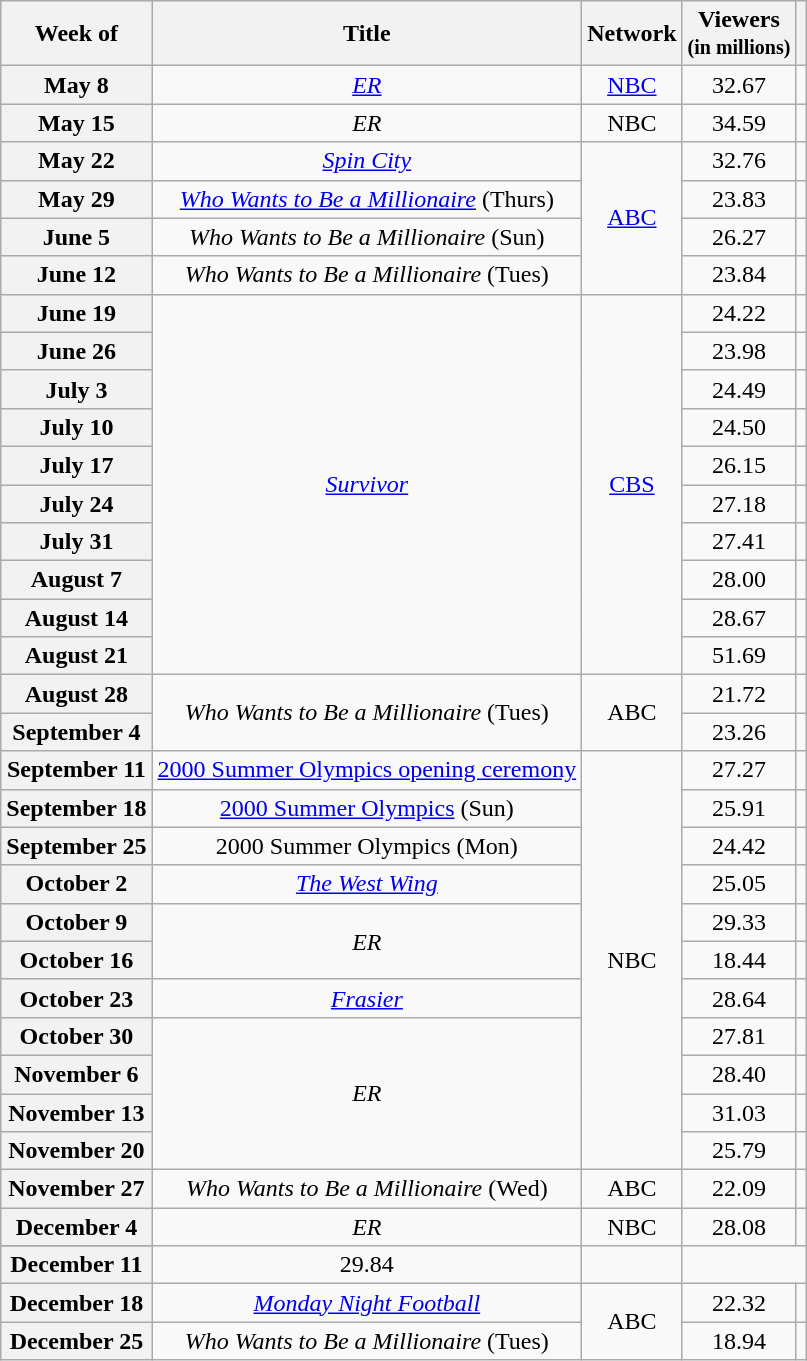<table class="wikitable plainrowheaders" style="text-align: center; display: inline-table;">
<tr>
<th>Week of</th>
<th>Title</th>
<th>Network</th>
<th>Viewers<br><small>(in millions)</small></th>
<th></th>
</tr>
<tr>
<th scope="row">May 8</th>
<td><em><a href='#'>ER</a></em></td>
<td><a href='#'>NBC</a></td>
<td>32.67</td>
<td></td>
</tr>
<tr>
<th scope="row">May 15</th>
<td><em>ER </em></td>
<td>NBC</td>
<td>34.59</td>
</tr>
<tr>
<th scope="row">May 22</th>
<td><em><a href='#'>Spin City</a></em></td>
<td rowspan="4"><a href='#'>ABC</a></td>
<td>32.76</td>
<td></td>
</tr>
<tr>
<th scope="row">May 29</th>
<td><em><a href='#'>Who Wants to Be a Millionaire</a></em> (Thurs)</td>
<td>23.83</td>
<td></td>
</tr>
<tr>
<th scope="row">June 5</th>
<td><em>Who Wants to Be a Millionaire</em> (Sun)</td>
<td>26.27</td>
<td></td>
</tr>
<tr>
<th scope="row">June 12</th>
<td><em>Who Wants to Be a Millionaire</em> (Tues)</td>
<td>23.84</td>
<td></td>
</tr>
<tr>
<th scope="row">June 19</th>
<td rowspan="10"><em><a href='#'>Survivor</a></em></td>
<td rowspan="10"><a href='#'>CBS</a></td>
<td>24.22</td>
<td></td>
</tr>
<tr>
<th scope="row">June 26</th>
<td>23.98</td>
<td></td>
</tr>
<tr>
<th scope="row">July 3</th>
<td>24.49</td>
<td></td>
</tr>
<tr>
<th scope="row">July 10</th>
<td>24.50</td>
<td></td>
</tr>
<tr>
<th scope="row">July 17</th>
<td>26.15</td>
<td></td>
</tr>
<tr>
<th scope="row">July 24</th>
<td>27.18</td>
<td></td>
</tr>
<tr>
<th scope="row">July 31</th>
<td>27.41</td>
<td></td>
</tr>
<tr>
<th scope="row">August 7</th>
<td>28.00</td>
<td></td>
</tr>
<tr>
<th scope="row">August 14</th>
<td>28.67</td>
<td></td>
</tr>
<tr>
<th scope="row">August 21</th>
<td>51.69</td>
<td></td>
</tr>
<tr>
<th scope="row">August 28</th>
<td rowspan="2"><em>Who Wants to Be a Millionaire</em> (Tues)</td>
<td rowspan="2">ABC</td>
<td>21.72</td>
<td></td>
</tr>
<tr>
<th scope="row">September 4</th>
<td>23.26</td>
<td></td>
</tr>
<tr>
<th scope="row">September 11</th>
<td><a href='#'>2000 Summer Olympics opening ceremony</a></td>
<td rowspan="11">NBC</td>
<td>27.27</td>
<td></td>
</tr>
<tr>
<th scope="row">September 18</th>
<td><a href='#'>2000 Summer Olympics</a> (Sun)</td>
<td>25.91</td>
<td></td>
</tr>
<tr>
<th scope="row">September 25</th>
<td>2000 Summer Olympics (Mon)</td>
<td>24.42</td>
<td></td>
</tr>
<tr>
<th scope="row">October 2</th>
<td><em><a href='#'>The West Wing</a></em></td>
<td>25.05</td>
<td></td>
</tr>
<tr>
<th scope="row">October 9</th>
<td rowspan="2"><em>ER</em></td>
<td>29.33</td>
<td></td>
</tr>
<tr>
<th scope="row">October 16</th>
<td>18.44</td>
<td></td>
</tr>
<tr>
<th scope="row">October 23</th>
<td><em><a href='#'>Frasier</a></em></td>
<td>28.64</td>
<td></td>
</tr>
<tr>
<th scope="row">October 30</th>
<td rowspan="4"><em>ER</em></td>
<td>27.81</td>
<td></td>
</tr>
<tr>
<th scope="row">November 6</th>
<td>28.40</td>
<td></td>
</tr>
<tr>
<th scope="row">November 13</th>
<td>31.03</td>
<td></td>
</tr>
<tr>
<th scope="row">November 20</th>
<td>25.79</td>
<td></td>
</tr>
<tr>
<th scope="row">November 27</th>
<td><em>Who Wants to Be a Millionaire</em> (Wed)</td>
<td>ABC</td>
<td>22.09</td>
<td></td>
</tr>
<tr>
<th scope="row">December 4</th>
<td rowspan="2"><em>ER</em></td>
<td rowspan="2">NBC</td>
<td>28.08</td>
<td></td>
</tr>
<tr>
</tr>
<tr>
<th scope="row">December 11</th>
<td>29.84</td>
<td></td>
</tr>
<tr>
<th scope="row">December 18</th>
<td><em><a href='#'>Monday Night Football</a></em></td>
<td rowspan="2">ABC</td>
<td>22.32</td>
<td></td>
</tr>
<tr>
<th scope="row">December 25</th>
<td><em>Who Wants to Be a Millionaire</em> (Tues)</td>
<td>18.94</td>
<td></td>
</tr>
</table>
